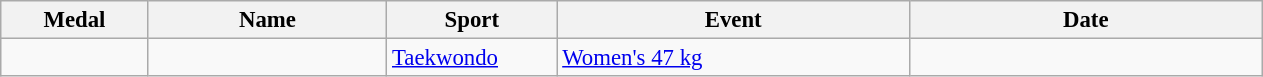<table class="wikitable sortable" style="font-size:95%">
<tr>
<th style="width:6em">Medal</th>
<th style="width:10em">Name</th>
<th style="width:7em">Sport</th>
<th style="width:15em">Event</th>
<th style="width:15em">Date</th>
</tr>
<tr>
<td></td>
<td></td>
<td><a href='#'>Taekwondo</a></td>
<td><a href='#'>Women's 47 kg</a></td>
<td></td>
</tr>
</table>
